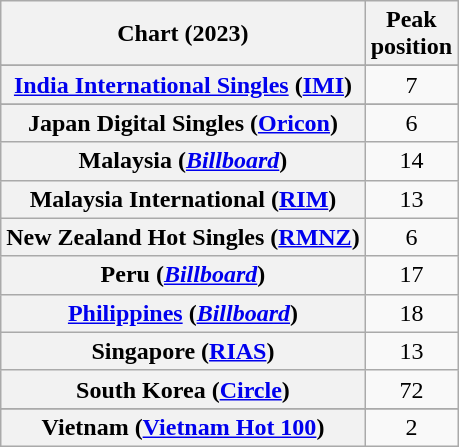<table class="wikitable sortable plainrowheaders" style="text-align:center">
<tr>
<th scope="col">Chart (2023)</th>
<th scope="col">Peak<br>position</th>
</tr>
<tr>
</tr>
<tr>
</tr>
<tr>
</tr>
<tr>
<th scope="row"><a href='#'>India International Singles</a> (<a href='#'>IMI</a>)</th>
<td>7</td>
</tr>
<tr>
</tr>
<tr>
</tr>
<tr>
<th scope="row">Japan Digital Singles (<a href='#'>Oricon</a>)</th>
<td>6</td>
</tr>
<tr>
<th scope="row">Malaysia (<em><a href='#'>Billboard</a></em>)</th>
<td>14</td>
</tr>
<tr>
<th scope="row">Malaysia International (<a href='#'>RIM</a>)</th>
<td>13</td>
</tr>
<tr>
<th scope="row">New Zealand Hot Singles (<a href='#'>RMNZ</a>)</th>
<td>6</td>
</tr>
<tr>
<th scope="row">Peru (<em><a href='#'>Billboard</a></em>)</th>
<td>17</td>
</tr>
<tr>
<th scope="row"><a href='#'>Philippines</a> (<em><a href='#'>Billboard</a></em>)</th>
<td>18</td>
</tr>
<tr>
<th scope="row">Singapore (<a href='#'>RIAS</a>)</th>
<td>13</td>
</tr>
<tr>
<th scope="row">South Korea (<a href='#'>Circle</a>)</th>
<td>72</td>
</tr>
<tr>
</tr>
<tr>
</tr>
<tr>
</tr>
<tr>
</tr>
<tr>
<th scope="row">Vietnam (<a href='#'>Vietnam Hot 100</a>)</th>
<td>2</td>
</tr>
</table>
